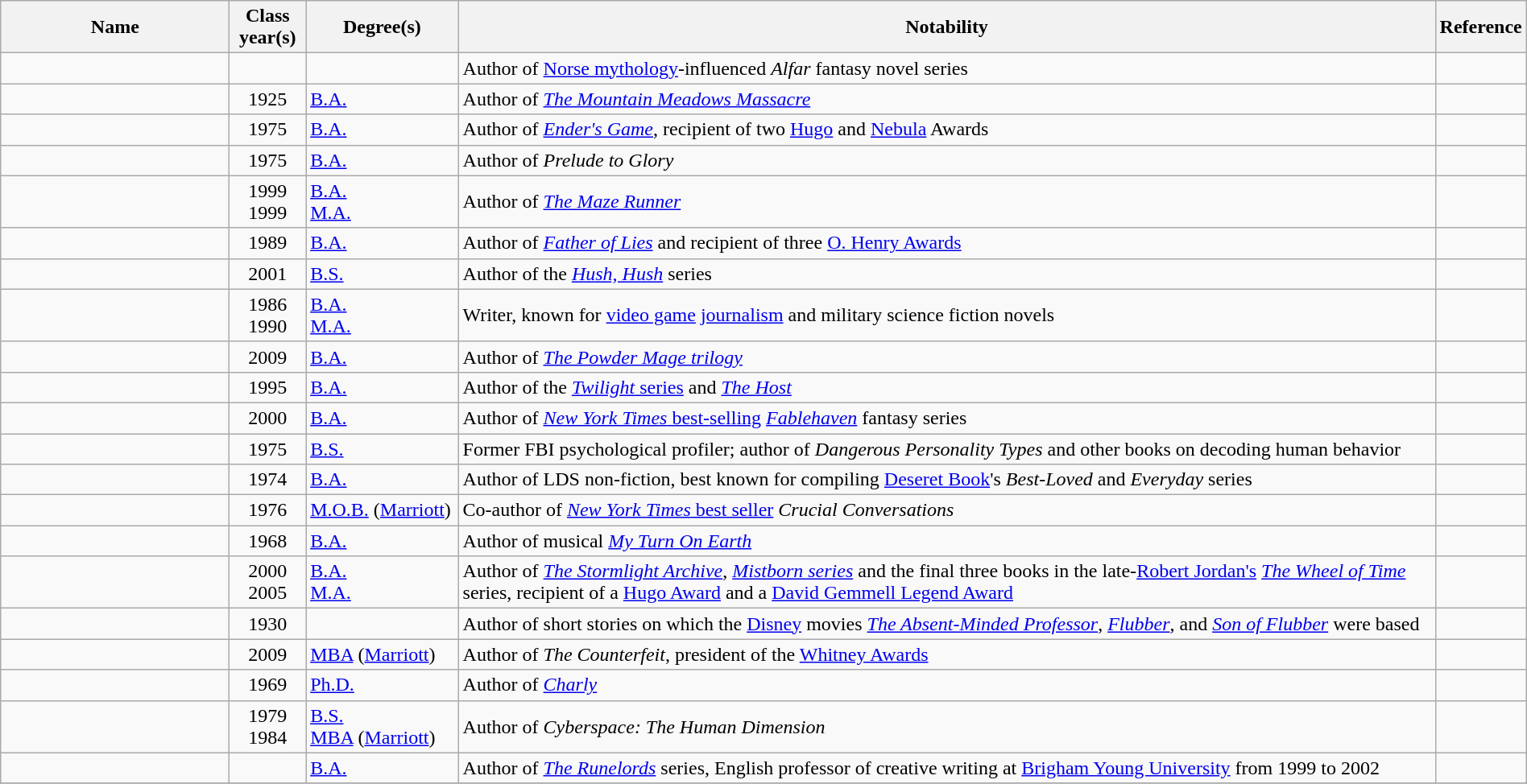<table class="wikitable sortable" style="width:100%">
<tr>
<th style="width:15%;">Name</th>
<th style="width:5%;">Class year(s)</th>
<th style="width:10%;">Degree(s)</th>
<th style="width:*;" class="unsortable">Notability</th>
<th style="width:5%;" class="unsortable">Reference</th>
</tr>
<tr>
<td></td>
<td style="text-align:center;"></td>
<td></td>
<td>Author of <a href='#'>Norse mythology</a>-influenced <em>Alfar</em> fantasy novel series</td>
<td style="text-align:center;"></td>
</tr>
<tr>
<td></td>
<td style="text-align:center;">1925</td>
<td><a href='#'>B.A.</a></td>
<td>Author of <em><a href='#'>The Mountain Meadows Massacre</a></em></td>
<td style="text-align:center;"></td>
</tr>
<tr>
<td></td>
<td style="text-align:center;">1975</td>
<td><a href='#'>B.A.</a></td>
<td>Author of <em><a href='#'>Ender's Game</a></em>, recipient of two <a href='#'>Hugo</a> and <a href='#'>Nebula</a> Awards</td>
<td style="text-align:center;"></td>
</tr>
<tr>
<td></td>
<td style="text-align:center;">1975</td>
<td><a href='#'>B.A.</a></td>
<td>Author of <em>Prelude to Glory</em></td>
<td style="text-align:center;"></td>
</tr>
<tr>
<td></td>
<td style="text-align:center;">1999<br>1999</td>
<td><a href='#'>B.A.</a><br><a href='#'>M.A.</a></td>
<td>Author of <em><a href='#'>The Maze Runner</a></em></td>
<td style="text-align:center;"></td>
</tr>
<tr>
<td></td>
<td style="text-align:center;">1989</td>
<td><a href='#'>B.A.</a></td>
<td>Author of <em><a href='#'>Father of Lies</a></em> and recipient of three <a href='#'>O. Henry Awards</a></td>
<td style="text-align:center;"></td>
</tr>
<tr>
<td></td>
<td style="text-align:center;">2001</td>
<td><a href='#'>B.S.</a></td>
<td>Author of the <em><a href='#'>Hush, Hush</a></em> series</td>
<td style="text-align:center;"></td>
</tr>
<tr>
<td></td>
<td style="text-align:center;">1986<br>1990</td>
<td><a href='#'>B.A.</a><br><a href='#'>M.A.</a></td>
<td>Writer, known for <a href='#'>video game</a> <a href='#'>journalism</a> and military science fiction novels</td>
<td style="text-align:center;"></td>
</tr>
<tr>
<td></td>
<td style="text-align:center;">2009</td>
<td><a href='#'>B.A.</a></td>
<td>Author of <em><a href='#'>The Powder Mage trilogy</a></em></td>
<td style="text-align:center;"></td>
</tr>
<tr>
<td></td>
<td style="text-align:center;">1995</td>
<td><a href='#'>B.A.</a></td>
<td>Author of the <a href='#'><em>Twilight</em> series</a> and <em><a href='#'>The Host</a></em></td>
<td style="text-align:center;"></td>
</tr>
<tr>
<td></td>
<td style="text-align:center;">2000</td>
<td><a href='#'>B.A.</a></td>
<td>Author of <a href='#'><em>New York Times</em> best-selling</a> <em><a href='#'>Fablehaven</a></em> fantasy series</td>
<td style="text-align:center;"></td>
</tr>
<tr>
<td></td>
<td style="text-align:center;">1975</td>
<td><a href='#'>B.S.</a></td>
<td>Former FBI psychological profiler; author of <em>Dangerous Personality Types</em> and other books on decoding human behavior</td>
<td style="text-align:center;"></td>
</tr>
<tr>
<td></td>
<td style="text-align:center;">1974</td>
<td><a href='#'>B.A.</a></td>
<td>Author of LDS non-fiction, best known for compiling <a href='#'>Deseret Book</a>'s <em>Best-Loved</em> and <em>Everyday</em> series</td>
<td style="text-align:center;"></td>
</tr>
<tr>
<td></td>
<td style="text-align:center;">1976</td>
<td><a href='#'>M.O.B.</a> (<a href='#'>Marriott</a>)</td>
<td>Co-author of <a href='#'><em>New York Times</em> best seller</a> <em>Crucial Conversations</em></td>
<td style="text-align:center;"></td>
</tr>
<tr>
<td></td>
<td style="text-align:center;">1968</td>
<td><a href='#'>B.A.</a></td>
<td>Author of musical <em><a href='#'>My Turn On Earth</a></em></td>
<td style="text-align:center;"></td>
</tr>
<tr>
<td></td>
<td style="text-align:center;">2000<br>2005</td>
<td><a href='#'>B.A.</a><br><a href='#'>M.A.</a></td>
<td>Author of <em><a href='#'>The Stormlight Archive</a></em>, <em><a href='#'>Mistborn series</a></em> and the final three books in the late-<a href='#'>Robert Jordan's</a> <em><a href='#'>The Wheel of Time</a></em> series, recipient of a <a href='#'>Hugo Award</a> and a <a href='#'>David Gemmell Legend Award</a></td>
<td style="text-align:center;"></td>
</tr>
<tr>
<td></td>
<td style="text-align:center;">1930</td>
<td></td>
<td>Author of short stories on which the <a href='#'>Disney</a> movies <em><a href='#'>The Absent-Minded Professor</a></em>, <em><a href='#'>Flubber</a></em>, and <em><a href='#'>Son of Flubber</a></em> were based</td>
<td style="text-align:center;"></td>
</tr>
<tr>
<td></td>
<td style="text-align:center;">2009</td>
<td><a href='#'>MBA</a> (<a href='#'>Marriott</a>)</td>
<td>Author of <em>The Counterfeit</em>, president of the <a href='#'>Whitney Awards</a></td>
<td style="text-align:center;"></td>
</tr>
<tr>
<td></td>
<td style="text-align:center;">1969</td>
<td><a href='#'>Ph.D.</a></td>
<td>Author of <em><a href='#'>Charly</a></em></td>
<td style="text-align:center;"></td>
</tr>
<tr>
<td></td>
<td style="text-align:center;">1979<br>1984</td>
<td><a href='#'>B.S.</a><br><a href='#'>MBA</a> (<a href='#'>Marriott</a>)</td>
<td>Author of <em>Cyberspace: The Human Dimension</em></td>
<td></td>
</tr>
<tr>
<td></td>
<td style="text-align:center;"></td>
<td><a href='#'>B.A.</a></td>
<td>Author of <em><a href='#'>The Runelords</a></em> series, English professor of creative writing at <a href='#'>Brigham Young University</a> from 1999 to 2002</td>
<td style="text-align:center;"></td>
</tr>
<tr>
</tr>
</table>
